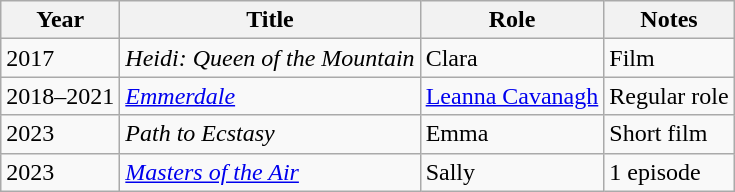<table class="wikitable sortable">
<tr>
<th>Year</th>
<th>Title</th>
<th>Role</th>
<th class="unsortable">Notes</th>
</tr>
<tr>
<td>2017</td>
<td><em>Heidi: Queen of the Mountain</em></td>
<td>Clara</td>
<td>Film</td>
</tr>
<tr>
<td>2018–2021</td>
<td><em><a href='#'>Emmerdale</a></em></td>
<td><a href='#'>Leanna Cavanagh</a></td>
<td>Regular role</td>
</tr>
<tr>
<td>2023</td>
<td><em>Path to Ecstasy</em></td>
<td>Emma</td>
<td>Short film</td>
</tr>
<tr>
<td>2023</td>
<td><em><a href='#'>Masters of the Air</a></em></td>
<td>Sally</td>
<td>1 episode</td>
</tr>
</table>
